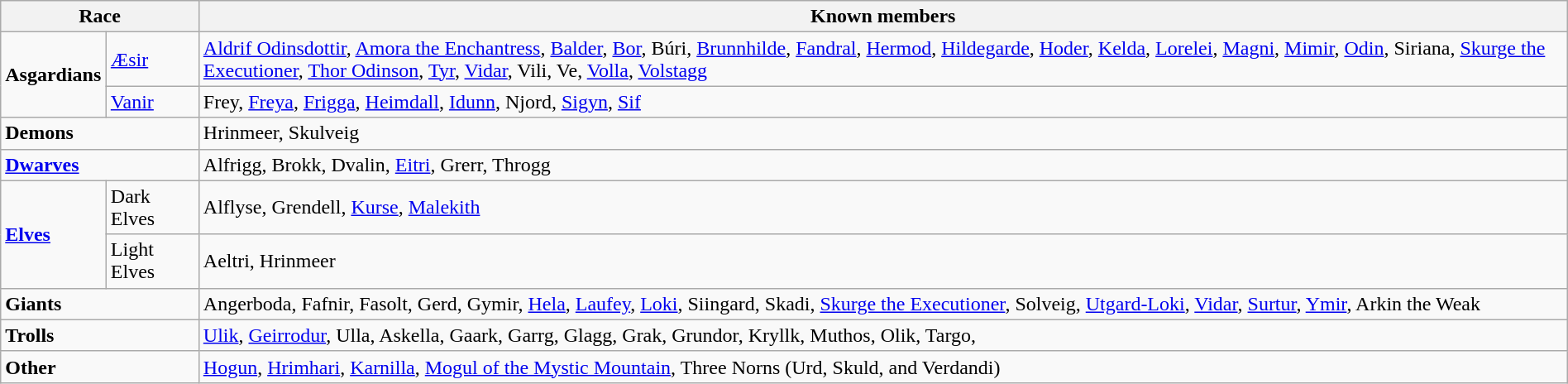<table class="wikitable"  style="width:100%; text-align:left; margin:1em auto 1em auto;">
<tr>
<th style="width:12%;" colspan="2">Race</th>
<th width=87%>Known members</th>
</tr>
<tr>
<td rowspan="2"><strong>Asgardians</strong></td>
<td><a href='#'>Æsir</a></td>
<td><a href='#'>Aldrif Odinsdottir</a>, <a href='#'>Amora the Enchantress</a>, <a href='#'>Balder</a>, <a href='#'>Bor</a>, Búri, <a href='#'>Brunnhilde</a>, <a href='#'>Fandral</a>, <a href='#'>Hermod</a>, <a href='#'>Hildegarde</a>, <a href='#'>Hoder</a>, <a href='#'>Kelda</a>, <a href='#'>Lorelei</a>, <a href='#'>Magni</a>, <a href='#'>Mimir</a>, <a href='#'>Odin</a>, Siriana, <a href='#'>Skurge the Executioner</a>, <a href='#'>Thor Odinson</a>, <a href='#'>Tyr</a>, <a href='#'>Vidar</a>, Vili, Ve, <a href='#'>Volla</a>, <a href='#'>Volstagg</a></td>
</tr>
<tr>
<td><a href='#'>Vanir</a></td>
<td>Frey, <a href='#'>Freya</a>, <a href='#'>Frigga</a>, <a href='#'>Heimdall</a>, <a href='#'>Idunn</a>, Njord, <a href='#'>Sigyn</a>, <a href='#'>Sif</a></td>
</tr>
<tr>
<td colspan="2"><strong>Demons</strong></td>
<td>Hrinmeer, Skulveig </td>
</tr>
<tr>
<td colspan="2"><strong><a href='#'>Dwarves</a></strong></td>
<td>Alfrigg, Brokk, Dvalin, <a href='#'>Eitri</a>, Grerr, Throgg</td>
</tr>
<tr>
<td rowspan="2"><strong><a href='#'>Elves</a></strong></td>
<td>Dark Elves</td>
<td>Alflyse, Grendell, <a href='#'>Kurse</a>, <a href='#'>Malekith</a></td>
</tr>
<tr>
<td>Light Elves</td>
<td>Aeltri, Hrinmeer</td>
</tr>
<tr>
<td colspan="2"><strong>Giants</strong></td>
<td>Angerboda, Fafnir, Fasolt, Gerd, Gymir, <a href='#'>Hela</a>, <a href='#'>Laufey</a>, <a href='#'>Loki</a>, Siingard, Skadi, <a href='#'>Skurge the Executioner</a>, Solveig, <a href='#'>Utgard-Loki</a>, <a href='#'>Vidar</a>, <a href='#'>Surtur</a>, <a href='#'>Ymir</a>, Arkin the Weak</td>
</tr>
<tr>
<td colspan="2"><strong>Trolls</strong></td>
<td><a href='#'>Ulik</a>, <a href='#'>Geirrodur</a>, Ulla, Askella, Gaark, Garrg, Glagg, Grak, Grundor, Kryllk, Muthos, Olik, Targo,</td>
</tr>
<tr>
<td colspan="2"><strong>Other</strong></td>
<td><a href='#'>Hogun</a>, <a href='#'>Hrimhari</a>, <a href='#'>Karnilla</a>, <a href='#'>Mogul of the Mystic Mountain</a>, Three Norns (Urd, Skuld, and Verdandi)</td>
</tr>
</table>
